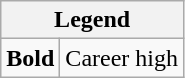<table class="wikitable mw-collapsible mw-collapsed">
<tr>
<th colspan="2">Legend</th>
</tr>
<tr>
<td><strong>Bold</strong></td>
<td>Career high</td>
</tr>
</table>
